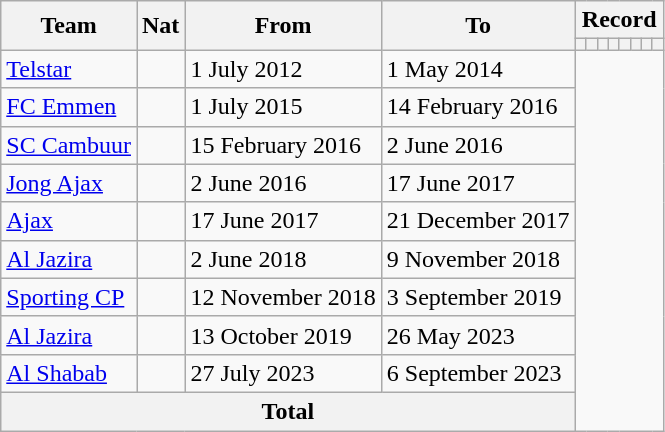<table class=wikitable style="text-align: center">
<tr>
<th rowspan="2">Team</th>
<th rowspan="2">Nat</th>
<th rowspan="2">From</th>
<th rowspan="2">To</th>
<th colspan="8">Record</th>
</tr>
<tr>
<th></th>
<th></th>
<th></th>
<th></th>
<th></th>
<th></th>
<th></th>
<th></th>
</tr>
<tr>
<td align=left><a href='#'>Telstar</a></td>
<td></td>
<td align=left>1 July 2012</td>
<td align=left>1 May 2014<br></td>
</tr>
<tr>
<td align=left><a href='#'>FC Emmen</a></td>
<td></td>
<td align=left>1 July 2015</td>
<td align=left>14 February 2016<br></td>
</tr>
<tr>
<td align=left><a href='#'>SC Cambuur</a></td>
<td></td>
<td align=left>15 February 2016</td>
<td align=left>2 June 2016<br></td>
</tr>
<tr>
<td align=left><a href='#'>Jong Ajax</a></td>
<td></td>
<td align=left>2 June 2016</td>
<td align=left>17 June 2017<br></td>
</tr>
<tr>
<td align=left><a href='#'>Ajax</a></td>
<td></td>
<td align=left>17 June 2017</td>
<td align=left>21 December 2017<br></td>
</tr>
<tr>
<td align=left><a href='#'>Al Jazira</a></td>
<td></td>
<td align=left>2 June 2018</td>
<td align=left>9 November 2018<br></td>
</tr>
<tr>
<td align=left><a href='#'>Sporting CP</a></td>
<td></td>
<td align=left>12 November 2018</td>
<td align=left>3 September 2019<br></td>
</tr>
<tr>
<td align=left><a href='#'>Al Jazira</a></td>
<td></td>
<td align=left>13 October 2019</td>
<td align=left>26 May 2023<br></td>
</tr>
<tr>
<td align=left><a href='#'>Al Shabab</a></td>
<td></td>
<td align=left>27 July 2023</td>
<td align=left>6 September 2023<br></td>
</tr>
<tr>
<th colspan=4>Total<br></th>
</tr>
</table>
